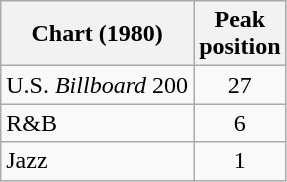<table class="wikitable">
<tr>
<th>Chart (1980)</th>
<th>Peak<br>position</th>
</tr>
<tr>
<td>U.S. <em>Billboard</em> 200</td>
<td align="center">27</td>
</tr>
<tr>
<td>R&B</td>
<td align="center">6</td>
</tr>
<tr>
<td>Jazz</td>
<td align="center">1</td>
</tr>
</table>
